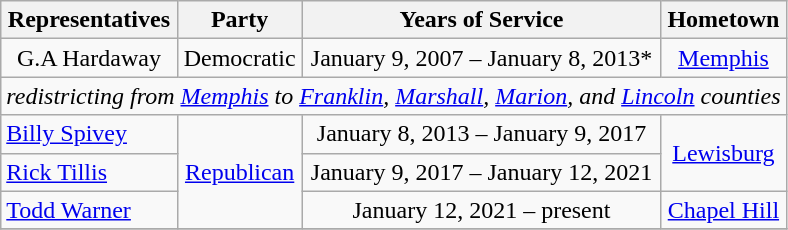<table class=wikitable style="text-align:center">
<tr>
<th>Representatives</th>
<th>Party</th>
<th>Years of Service</th>
<th>Hometown</th>
</tr>
<tr>
<td>G.A Hardaway</td>
<td>Democratic</td>
<td>January 9, 2007 – January 8, 2013*</td>
<td><a href='#'>Memphis</a></td>
</tr>
<tr>
<td colspan="4"><em>redistricting from <a href='#'>Memphis</a> to <a href='#'>Franklin</a>, <a href='#'>Marshall</a>, <a href='#'>Marion</a>, and <a href='#'>Lincoln</a> counties</em></td>
</tr>
<tr>
<td align="left" nowrap=""><a href='#'>Billy Spivey</a></td>
<td rowspan="3" ><a href='#'>Republican</a></td>
<td>January 8, 2013 – January 9, 2017</td>
<td rowspan="2"><a href='#'>Lewisburg</a></td>
</tr>
<tr>
<td align="left" nowrap=""><a href='#'>Rick Tillis</a></td>
<td>January 9, 2017 – January 12, 2021</td>
</tr>
<tr>
<td align="left" nowrap=""><a href='#'>Todd Warner</a></td>
<td>January 12, 2021 – present</td>
<td><a href='#'>Chapel Hill</a></td>
</tr>
<tr>
</tr>
</table>
